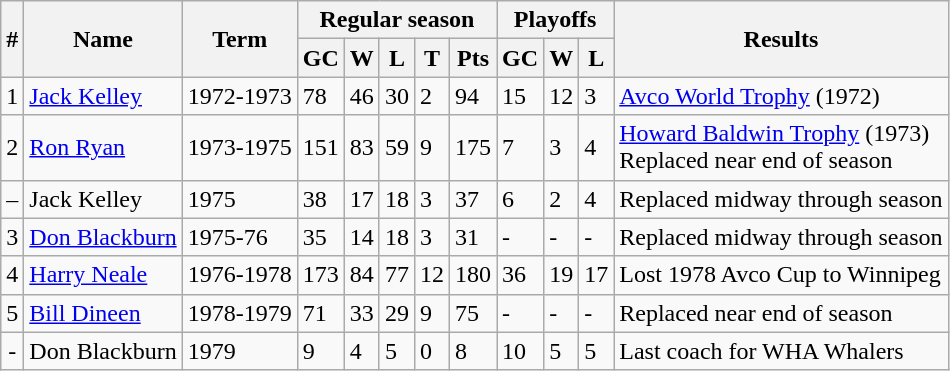<table class="wikitable">
<tr>
<th rowspan="2">#</th>
<th rowspan="2">Name</th>
<th rowspan="2">Term</th>
<th colspan="5">Regular season</th>
<th colspan="3">Playoffs</th>
<th rowspan="2">Results</th>
</tr>
<tr>
<th>GC</th>
<th>W</th>
<th>L</th>
<th>T</th>
<th>Pts</th>
<th>GC</th>
<th>W</th>
<th>L</th>
</tr>
<tr>
<td align=center>1</td>
<td><a href='#'>Jack Kelley</a></td>
<td>1972-1973</td>
<td>78</td>
<td>46</td>
<td>30</td>
<td>2</td>
<td>94</td>
<td>15</td>
<td>12</td>
<td>3</td>
<td><a href='#'>Avco World Trophy</a> (1972)</td>
</tr>
<tr>
<td align=center>2</td>
<td><a href='#'>Ron Ryan</a></td>
<td>1973-1975</td>
<td>151</td>
<td>83</td>
<td>59</td>
<td>9</td>
<td>175</td>
<td>7</td>
<td>3</td>
<td>4</td>
<td><a href='#'>Howard Baldwin Trophy</a> (1973)<br>Replaced near end of season</td>
</tr>
<tr>
<td align=center>–</td>
<td>Jack Kelley</td>
<td>1975</td>
<td>38</td>
<td>17</td>
<td>18</td>
<td>3</td>
<td>37</td>
<td>6</td>
<td>2</td>
<td>4</td>
<td>Replaced midway through season</td>
</tr>
<tr>
<td align=center>3</td>
<td><a href='#'>Don Blackburn</a></td>
<td>1975-76</td>
<td>35</td>
<td>14</td>
<td>18</td>
<td>3</td>
<td>31</td>
<td>-</td>
<td>-</td>
<td>-</td>
<td>Replaced midway through season</td>
</tr>
<tr>
<td align=center>4</td>
<td><a href='#'>Harry Neale</a></td>
<td>1976-1978</td>
<td>173</td>
<td>84</td>
<td>77</td>
<td>12</td>
<td>180</td>
<td>36</td>
<td>19</td>
<td>17</td>
<td>Lost 1978 Avco Cup to Winnipeg</td>
</tr>
<tr>
<td align=center>5</td>
<td><a href='#'>Bill Dineen</a></td>
<td>1978-1979</td>
<td>71</td>
<td>33</td>
<td>29</td>
<td>9</td>
<td>75</td>
<td>-</td>
<td>-</td>
<td>-</td>
<td>Replaced near end of season</td>
</tr>
<tr>
<td align=center>-</td>
<td>Don Blackburn</td>
<td>1979</td>
<td>9</td>
<td>4</td>
<td>5</td>
<td>0</td>
<td>8</td>
<td>10</td>
<td>5</td>
<td>5</td>
<td>Last coach for WHA Whalers</td>
</tr>
</table>
